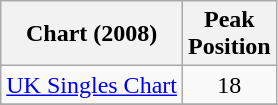<table class="wikitable sortable">
<tr>
<th align="left">Chart (2008)</th>
<th align="center">Peak<br> Position</th>
</tr>
<tr>
<td align="left"><a href='#'>UK Singles Chart</a></td>
<td align="center">18</td>
</tr>
<tr>
</tr>
</table>
